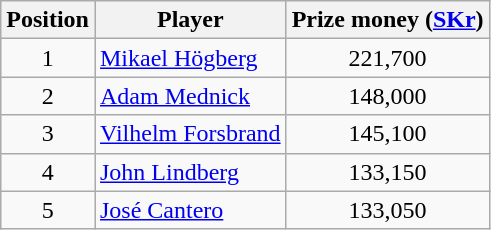<table class="wikitable">
<tr>
<th>Position</th>
<th>Player</th>
<th>Prize money (<a href='#'>SKr</a>)</th>
</tr>
<tr>
<td align=center>1</td>
<td> <a href='#'>Mikael Högberg</a></td>
<td align=center>221,700</td>
</tr>
<tr>
<td align=center>2</td>
<td> <a href='#'>Adam Mednick</a></td>
<td align=center>148,000</td>
</tr>
<tr>
<td align=center>3</td>
<td> <a href='#'>Vilhelm Forsbrand</a></td>
<td align=center>145,100</td>
</tr>
<tr>
<td align=center>4</td>
<td> <a href='#'>John Lindberg</a></td>
<td align=center>133,150</td>
</tr>
<tr>
<td align=center>5</td>
<td> <a href='#'>José Cantero</a></td>
<td align=center>133,050</td>
</tr>
</table>
